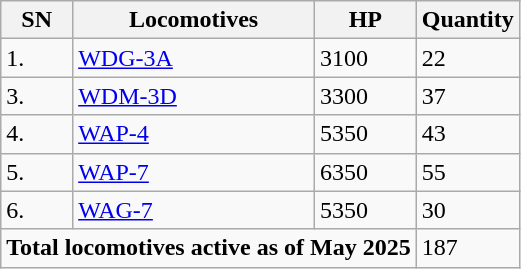<table class="wikitable">
<tr>
<th>SN</th>
<th>Locomotives</th>
<th>HP</th>
<th>Quantity</th>
</tr>
<tr>
<td>1.</td>
<td><a href='#'>WDG-3A</a></td>
<td>3100</td>
<td>22</td>
</tr>
<tr>
<td>3.</td>
<td><a href='#'>WDM-3D</a></td>
<td>3300</td>
<td>37</td>
</tr>
<tr>
<td>4.</td>
<td><a href='#'>WAP-4</a></td>
<td>5350</td>
<td>43</td>
</tr>
<tr>
<td>5.</td>
<td><a href='#'>WAP-7</a></td>
<td>6350</td>
<td>55</td>
</tr>
<tr>
<td>6.</td>
<td><a href='#'>WAG-7</a></td>
<td>5350</td>
<td>30</td>
</tr>
<tr>
<td colspan="3"><strong>Total locomotives active as of May 2025</strong> </td>
<td>187</td>
</tr>
</table>
